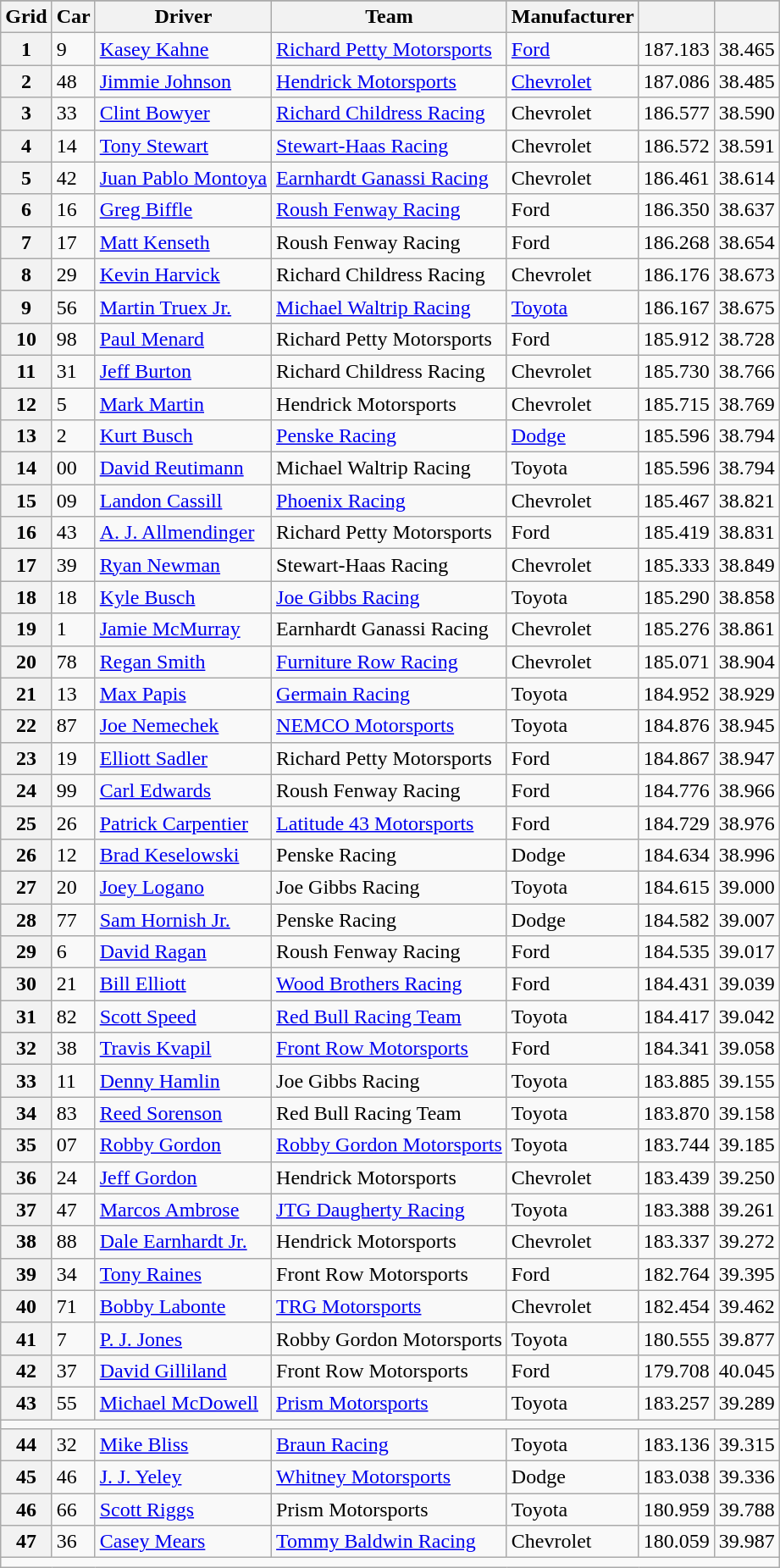<table class="wikitable">
<tr>
</tr>
<tr>
<th scope="col">Grid</th>
<th scope="col">Car</th>
<th scope="col">Driver</th>
<th scope="col">Team</th>
<th scope="col">Manufacturer</th>
<th scope="col"></th>
<th scope="col"></th>
</tr>
<tr>
<th scope="row">1</th>
<td>9</td>
<td><a href='#'>Kasey Kahne</a></td>
<td><a href='#'>Richard Petty Motorsports</a></td>
<td><a href='#'>Ford</a></td>
<td>187.183</td>
<td>38.465</td>
</tr>
<tr>
<th scope="row">2</th>
<td>48</td>
<td><a href='#'>Jimmie Johnson</a></td>
<td><a href='#'>Hendrick Motorsports</a></td>
<td><a href='#'>Chevrolet</a></td>
<td>187.086</td>
<td>38.485</td>
</tr>
<tr>
<th scope="row">3</th>
<td>33</td>
<td><a href='#'>Clint Bowyer</a></td>
<td><a href='#'>Richard Childress Racing</a></td>
<td>Chevrolet</td>
<td>186.577</td>
<td>38.590</td>
</tr>
<tr>
<th scope="row">4</th>
<td>14</td>
<td><a href='#'>Tony Stewart</a></td>
<td><a href='#'>Stewart-Haas Racing</a></td>
<td>Chevrolet</td>
<td>186.572</td>
<td>38.591</td>
</tr>
<tr>
<th scope="row">5</th>
<td>42</td>
<td><a href='#'>Juan Pablo Montoya</a></td>
<td><a href='#'>Earnhardt Ganassi Racing</a></td>
<td>Chevrolet</td>
<td>186.461</td>
<td>38.614</td>
</tr>
<tr>
<th scope="row">6</th>
<td>16</td>
<td><a href='#'>Greg Biffle</a></td>
<td><a href='#'>Roush Fenway Racing</a></td>
<td>Ford</td>
<td>186.350</td>
<td>38.637</td>
</tr>
<tr>
<th scope="row">7</th>
<td>17</td>
<td><a href='#'>Matt Kenseth</a></td>
<td>Roush Fenway Racing</td>
<td>Ford</td>
<td>186.268</td>
<td>38.654</td>
</tr>
<tr>
<th scope="row">8</th>
<td>29</td>
<td><a href='#'>Kevin Harvick</a></td>
<td>Richard Childress Racing</td>
<td>Chevrolet</td>
<td>186.176</td>
<td>38.673</td>
</tr>
<tr>
<th scope="row">9</th>
<td>56</td>
<td><a href='#'>Martin Truex Jr.</a></td>
<td><a href='#'>Michael Waltrip Racing</a></td>
<td><a href='#'>Toyota</a></td>
<td>186.167</td>
<td>38.675</td>
</tr>
<tr>
<th scope="row">10</th>
<td>98</td>
<td><a href='#'>Paul Menard</a></td>
<td>Richard Petty Motorsports</td>
<td>Ford</td>
<td>185.912</td>
<td>38.728</td>
</tr>
<tr>
<th scope="row">11</th>
<td>31</td>
<td><a href='#'>Jeff Burton</a></td>
<td>Richard Childress Racing</td>
<td>Chevrolet</td>
<td>185.730</td>
<td>38.766</td>
</tr>
<tr>
<th scope="row">12</th>
<td>5</td>
<td><a href='#'>Mark Martin</a></td>
<td>Hendrick Motorsports</td>
<td>Chevrolet</td>
<td>185.715</td>
<td>38.769</td>
</tr>
<tr>
<th scope="row">13</th>
<td>2</td>
<td><a href='#'>Kurt Busch</a></td>
<td><a href='#'>Penske Racing</a></td>
<td><a href='#'>Dodge</a></td>
<td>185.596</td>
<td>38.794</td>
</tr>
<tr>
<th scope="row">14</th>
<td>00</td>
<td><a href='#'>David Reutimann</a></td>
<td>Michael Waltrip Racing</td>
<td>Toyota</td>
<td>185.596</td>
<td>38.794</td>
</tr>
<tr>
<th scope="row">15</th>
<td>09</td>
<td><a href='#'>Landon Cassill</a></td>
<td><a href='#'>Phoenix Racing</a></td>
<td>Chevrolet</td>
<td>185.467</td>
<td>38.821</td>
</tr>
<tr>
<th scope="row">16</th>
<td>43</td>
<td><a href='#'>A. J. Allmendinger</a></td>
<td>Richard Petty Motorsports</td>
<td>Ford</td>
<td>185.419</td>
<td>38.831</td>
</tr>
<tr>
<th scope="row">17</th>
<td>39</td>
<td><a href='#'>Ryan Newman</a></td>
<td>Stewart-Haas Racing</td>
<td>Chevrolet</td>
<td>185.333</td>
<td>38.849</td>
</tr>
<tr>
<th scope="row">18</th>
<td>18</td>
<td><a href='#'>Kyle Busch</a></td>
<td><a href='#'>Joe Gibbs Racing</a></td>
<td>Toyota</td>
<td>185.290</td>
<td>38.858</td>
</tr>
<tr>
<th scope="row">19</th>
<td>1</td>
<td><a href='#'>Jamie McMurray</a></td>
<td>Earnhardt Ganassi Racing</td>
<td>Chevrolet</td>
<td>185.276</td>
<td>38.861</td>
</tr>
<tr>
<th scope="row">20</th>
<td>78</td>
<td><a href='#'>Regan Smith</a></td>
<td><a href='#'>Furniture Row Racing</a></td>
<td>Chevrolet</td>
<td>185.071</td>
<td>38.904</td>
</tr>
<tr>
<th scope="row">21</th>
<td>13</td>
<td><a href='#'>Max Papis</a></td>
<td><a href='#'>Germain Racing</a></td>
<td>Toyota</td>
<td>184.952</td>
<td>38.929</td>
</tr>
<tr>
<th scope="row">22</th>
<td>87</td>
<td><a href='#'>Joe Nemechek</a></td>
<td><a href='#'>NEMCO Motorsports</a></td>
<td>Toyota</td>
<td>184.876</td>
<td>38.945</td>
</tr>
<tr>
<th scope="row">23</th>
<td>19</td>
<td><a href='#'>Elliott Sadler</a></td>
<td>Richard Petty Motorsports</td>
<td>Ford</td>
<td>184.867</td>
<td>38.947</td>
</tr>
<tr>
<th scope="row">24</th>
<td>99</td>
<td><a href='#'>Carl Edwards</a></td>
<td>Roush Fenway Racing</td>
<td>Ford</td>
<td>184.776</td>
<td>38.966</td>
</tr>
<tr>
<th scope="row">25</th>
<td>26</td>
<td><a href='#'>Patrick Carpentier</a></td>
<td><a href='#'>Latitude 43 Motorsports</a></td>
<td>Ford</td>
<td>184.729</td>
<td>38.976</td>
</tr>
<tr>
<th scope="row">26</th>
<td>12</td>
<td><a href='#'>Brad Keselowski</a></td>
<td>Penske Racing</td>
<td>Dodge</td>
<td>184.634</td>
<td>38.996</td>
</tr>
<tr>
<th scope="row">27</th>
<td>20</td>
<td><a href='#'>Joey Logano</a></td>
<td>Joe Gibbs Racing</td>
<td>Toyota</td>
<td>184.615</td>
<td>39.000</td>
</tr>
<tr>
<th scope="row">28</th>
<td>77</td>
<td><a href='#'>Sam Hornish Jr.</a></td>
<td>Penske Racing</td>
<td>Dodge</td>
<td>184.582</td>
<td>39.007</td>
</tr>
<tr>
<th scope="row">29</th>
<td>6</td>
<td><a href='#'>David Ragan</a></td>
<td>Roush Fenway Racing</td>
<td>Ford</td>
<td>184.535</td>
<td>39.017</td>
</tr>
<tr>
<th scope="row">30</th>
<td>21</td>
<td><a href='#'>Bill Elliott</a></td>
<td><a href='#'>Wood Brothers Racing</a></td>
<td>Ford</td>
<td>184.431</td>
<td>39.039</td>
</tr>
<tr>
<th scope="row">31</th>
<td>82</td>
<td><a href='#'>Scott Speed</a></td>
<td><a href='#'>Red Bull Racing Team</a></td>
<td>Toyota</td>
<td>184.417</td>
<td>39.042</td>
</tr>
<tr>
<th scope="row">32</th>
<td>38</td>
<td><a href='#'>Travis Kvapil</a></td>
<td><a href='#'>Front Row Motorsports</a></td>
<td>Ford</td>
<td>184.341</td>
<td>39.058</td>
</tr>
<tr>
<th scope="row">33</th>
<td>11</td>
<td><a href='#'>Denny Hamlin</a></td>
<td>Joe Gibbs Racing</td>
<td>Toyota</td>
<td>183.885</td>
<td>39.155</td>
</tr>
<tr>
<th scope="row">34</th>
<td>83</td>
<td><a href='#'>Reed Sorenson</a></td>
<td>Red Bull Racing Team</td>
<td>Toyota</td>
<td>183.870</td>
<td>39.158</td>
</tr>
<tr>
<th scope="row">35</th>
<td>07</td>
<td><a href='#'>Robby Gordon</a></td>
<td><a href='#'>Robby Gordon Motorsports</a></td>
<td>Toyota</td>
<td>183.744</td>
<td>39.185</td>
</tr>
<tr>
<th scope="row">36</th>
<td>24</td>
<td><a href='#'>Jeff Gordon</a></td>
<td>Hendrick Motorsports</td>
<td>Chevrolet</td>
<td>183.439</td>
<td>39.250</td>
</tr>
<tr>
<th scope="row">37</th>
<td>47</td>
<td><a href='#'>Marcos Ambrose</a></td>
<td><a href='#'>JTG Daugherty Racing</a></td>
<td>Toyota</td>
<td>183.388</td>
<td>39.261</td>
</tr>
<tr>
<th scope="row">38</th>
<td>88</td>
<td><a href='#'>Dale Earnhardt Jr.</a></td>
<td>Hendrick Motorsports</td>
<td>Chevrolet</td>
<td>183.337</td>
<td>39.272</td>
</tr>
<tr>
<th scope="row">39</th>
<td>34</td>
<td><a href='#'>Tony Raines</a></td>
<td>Front Row Motorsports</td>
<td>Ford</td>
<td>182.764</td>
<td>39.395</td>
</tr>
<tr>
<th scope="row">40</th>
<td>71</td>
<td><a href='#'>Bobby Labonte</a></td>
<td><a href='#'>TRG Motorsports</a></td>
<td>Chevrolet</td>
<td>182.454</td>
<td>39.462</td>
</tr>
<tr>
<th scope="row">41</th>
<td>7</td>
<td><a href='#'>P. J. Jones</a></td>
<td>Robby Gordon Motorsports</td>
<td>Toyota</td>
<td>180.555</td>
<td>39.877</td>
</tr>
<tr>
<th scope="row">42</th>
<td>37</td>
<td><a href='#'>David Gilliland</a></td>
<td>Front Row Motorsports</td>
<td>Ford</td>
<td>179.708</td>
<td>40.045</td>
</tr>
<tr>
<th scope="row">43</th>
<td>55</td>
<td><a href='#'>Michael McDowell</a></td>
<td><a href='#'>Prism Motorsports</a></td>
<td>Toyota</td>
<td>183.257</td>
<td>39.289</td>
</tr>
<tr>
<td colspan="8"></td>
</tr>
<tr>
<th scope="row">44</th>
<td>32</td>
<td><a href='#'>Mike Bliss</a></td>
<td><a href='#'>Braun Racing</a></td>
<td>Toyota</td>
<td>183.136</td>
<td>39.315</td>
</tr>
<tr>
<th scope="row">45</th>
<td>46</td>
<td><a href='#'>J. J. Yeley</a></td>
<td><a href='#'>Whitney Motorsports</a></td>
<td>Dodge</td>
<td>183.038</td>
<td>39.336</td>
</tr>
<tr>
<th scope="row">46</th>
<td>66</td>
<td><a href='#'>Scott Riggs</a></td>
<td>Prism Motorsports</td>
<td>Toyota</td>
<td>180.959</td>
<td>39.788</td>
</tr>
<tr>
<th scope="row">47</th>
<td>36</td>
<td><a href='#'>Casey Mears</a></td>
<td><a href='#'>Tommy Baldwin Racing</a></td>
<td>Chevrolet</td>
<td>180.059</td>
<td>39.987</td>
</tr>
<tr>
<td colspan="7"></td>
</tr>
</table>
